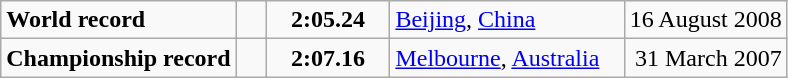<table class="wikitable">
<tr>
<td><strong>World record</strong></td>
<td style="padding-right:1em"></td>
<td style="text-align:center;padding-left:1em; padding-right:1em;"><strong>2:05.24</strong></td>
<td style="padding-right:1em"><a href='#'>Beijing</a>, <a href='#'>China</a></td>
<td align=right>16 August 2008</td>
</tr>
<tr>
<td><strong>Championship record</strong></td>
<td style="padding-right:1em"></td>
<td style="text-align:center;padding-left:1em; padding-right:1em;"><strong>2:07.16</strong></td>
<td style="padding-right:1em"><a href='#'>Melbourne</a>, <a href='#'>Australia</a></td>
<td align=right>31 March 2007</td>
</tr>
</table>
